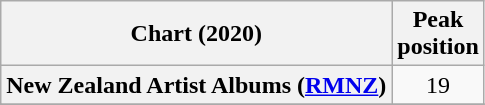<table class="wikitable sortable plainrowheaders" style="text-align:center">
<tr>
<th scope="col">Chart (2020)</th>
<th scope="col">Peak<br>position</th>
</tr>
<tr>
<th scope="row">New Zealand Artist Albums (<a href='#'>RMNZ</a>)</th>
<td>19</td>
</tr>
<tr>
</tr>
<tr>
</tr>
<tr>
</tr>
</table>
